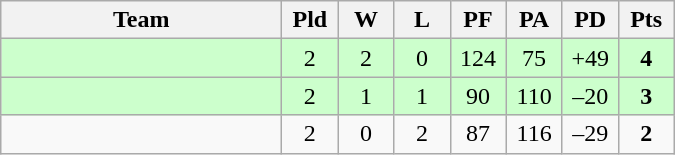<table class="wikitable" style="text-align:center;">
<tr>
<th width=180>Team</th>
<th width=30>Pld</th>
<th width=30>W</th>
<th width=30>L</th>
<th width=30>PF</th>
<th width=30>PA</th>
<th width=30>PD</th>
<th width=30>Pts</th>
</tr>
<tr bgcolor=#ccffcc>
<td align=left></td>
<td>2</td>
<td>2</td>
<td>0</td>
<td>124</td>
<td>75</td>
<td>+49</td>
<td><strong>4</strong></td>
</tr>
<tr bgcolor=#ccffcc>
<td align=left></td>
<td>2</td>
<td>1</td>
<td>1</td>
<td>90</td>
<td>110</td>
<td>–20</td>
<td><strong>3</strong></td>
</tr>
<tr>
<td align=left></td>
<td>2</td>
<td>0</td>
<td>2</td>
<td>87</td>
<td>116</td>
<td>–29</td>
<td><strong>2</strong></td>
</tr>
</table>
